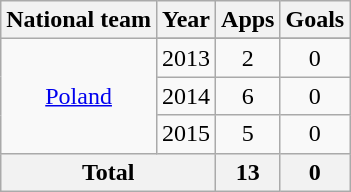<table class="wikitable" style="text-align:center">
<tr>
<th>National team</th>
<th>Year</th>
<th>Apps</th>
<th>Goals</th>
</tr>
<tr>
<td rowspan=4><a href='#'>Poland</a></td>
</tr>
<tr>
<td>2013</td>
<td>2</td>
<td>0</td>
</tr>
<tr>
<td>2014</td>
<td>6</td>
<td>0</td>
</tr>
<tr>
<td>2015</td>
<td>5</td>
<td>0</td>
</tr>
<tr>
<th colspan="2">Total</th>
<th>13</th>
<th>0</th>
</tr>
</table>
